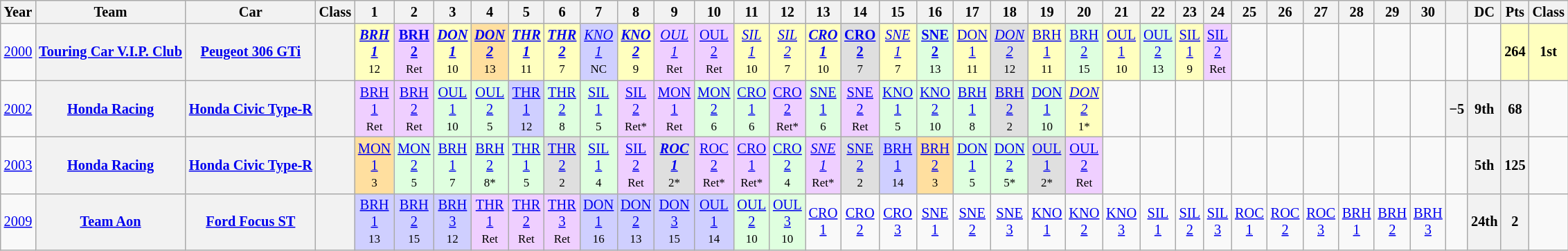<table class="wikitable" style="text-align:center; font-size:85%">
<tr>
<th>Year</th>
<th>Team</th>
<th>Car</th>
<th>Class</th>
<th>1</th>
<th>2</th>
<th>3</th>
<th>4</th>
<th>5</th>
<th>6</th>
<th>7</th>
<th>8</th>
<th>9</th>
<th>10</th>
<th>11</th>
<th>12</th>
<th>13</th>
<th>14</th>
<th>15</th>
<th>16</th>
<th>17</th>
<th>18</th>
<th>19</th>
<th>20</th>
<th>21</th>
<th>22</th>
<th>23</th>
<th>24</th>
<th>25</th>
<th>26</th>
<th>27</th>
<th>28</th>
<th>29</th>
<th>30</th>
<th></th>
<th>DC</th>
<th>Pts</th>
<th>Class</th>
</tr>
<tr>
<td><a href='#'>2000</a></td>
<th nowrap><a href='#'>Touring Car V.I.P. Club</a></th>
<th nowrap><a href='#'>Peugeot 306 GTi</a></th>
<th><span></span></th>
<td style="background:#FFFFBF;"><strong><em><a href='#'>BRH<br>1</a></em></strong><br><small>12</small></td>
<td style="background:#EFCFFF;"><strong><a href='#'>BRH<br>2</a></strong><br><small>Ret</small></td>
<td style="background:#FFFFBF;"><strong><em><a href='#'>DON<br>1</a></em></strong><br><small>10</small></td>
<td style="background:#FFDF9F;"><strong><em><a href='#'>DON<br>2</a></em></strong><br><small>13</small></td>
<td style="background:#FFFFBF;"><strong><em><a href='#'>THR<br>1</a></em></strong><br><small>11</small></td>
<td style="background:#FFFFBF;"><strong><em><a href='#'>THR<br>2</a></em></strong><br><small>7</small></td>
<td style="background:#CFCFFF;"><em><a href='#'>KNO<br>1</a></em><br><small>NC</small></td>
<td style="background:#FFFFBF;"><strong><em><a href='#'>KNO<br>2</a></em></strong><br><small>9</small></td>
<td style="background:#EFCFFF;"><em><a href='#'>OUL<br>1</a></em><br><small>Ret</small></td>
<td style="background:#EFCFFF;"><a href='#'>OUL<br>2</a><br><small>Ret</small></td>
<td style="background:#FFFFBF;"><em><a href='#'>SIL<br>1</a></em><br><small>10</small></td>
<td style="background:#FFFFBF;"><em><a href='#'>SIL<br>2</a></em><br><small>7</small></td>
<td style="background:#FFFFBF;"><strong><em><a href='#'>CRO<br>1</a></em></strong><br><small>10</small></td>
<td style="background:#DFDFDF;"><strong><a href='#'>CRO<br>2</a></strong><br><small>7</small></td>
<td style="background:#FFFFBF;"><em><a href='#'>SNE<br>1</a></em><br><small>7</small></td>
<td style="background:#DFFFDF;"><strong><a href='#'>SNE<br>2</a></strong><br><small>13</small></td>
<td style="background:#FFFFBF;"><a href='#'>DON<br>1</a><br><small>11</small></td>
<td style="background:#DFDFDF;"><em><a href='#'>DON<br>2</a></em><br><small>12</small></td>
<td style="background:#FFFFBF;"><a href='#'>BRH<br>1</a><br><small>11</small></td>
<td style="background:#DFFFDF;"><a href='#'>BRH<br>2</a><br><small>15</small></td>
<td style="background:#FFFFBF;"><a href='#'>OUL<br>1</a><br><small>10</small></td>
<td style="background:#DFFFDF;"><a href='#'>OUL<br>2</a><br><small>13</small></td>
<td style="background:#FFFFBF;"><a href='#'>SIL<br>1</a><br><small>9</small></td>
<td style="background:#EFCFFF;"><a href='#'>SIL<br>2</a><br><small>Ret</small></td>
<td></td>
<td></td>
<td></td>
<td></td>
<td></td>
<td></td>
<td></td>
<td></td>
<td style="background:#FFFFBF;"><strong>264</strong></td>
<td style="background:#FFFFBF;"><strong>1st</strong></td>
</tr>
<tr>
<td><a href='#'>2002</a></td>
<th nowrap><a href='#'>Honda Racing</a></th>
<th nowrap><a href='#'>Honda Civic Type-R</a></th>
<th><span></span></th>
<td style="background:#EFCFFF;"><a href='#'>BRH<br>1</a><br><small>Ret</small></td>
<td style="background:#EFCFFF;"><a href='#'>BRH<br>2</a><br><small>Ret</small></td>
<td style="background:#DFFFDF;"><a href='#'>OUL<br>1</a><br><small>10</small></td>
<td style="background:#DFFFDF;"><a href='#'>OUL<br>2</a><br><small>5</small></td>
<td style="background:#CFCFFF;"><a href='#'>THR<br>1</a><br><small>12</small></td>
<td style="background:#DFFFDF;"><a href='#'>THR<br>2</a><br><small>8</small></td>
<td style="background:#DFFFDF;"><a href='#'>SIL<br>1</a><br><small>5</small></td>
<td style="background:#EFCFFF;"><a href='#'>SIL<br>2</a><br><small>Ret*</small></td>
<td style="background:#EFCFFF;"><a href='#'>MON<br>1</a><br><small>Ret</small></td>
<td style="background:#DFFFDF;"><a href='#'>MON<br>2</a><br><small>6</small></td>
<td style="background:#DFFFDF;"><a href='#'>CRO<br>1</a><br><small>6</small></td>
<td style="background:#EFCFFF;"><a href='#'>CRO<br>2</a><br><small>Ret*</small></td>
<td style="background:#DFFFDF;"><a href='#'>SNE<br>1</a><br><small>6</small></td>
<td style="background:#EFCFFF;"><a href='#'>SNE<br>2</a><br><small>Ret</small></td>
<td style="background:#DFFFDF;"><a href='#'>KNO<br>1</a><br><small>5</small></td>
<td style="background:#DFFFDF;"><a href='#'>KNO<br>2</a><br><small>10</small></td>
<td style="background:#DFFFDF;"><a href='#'>BRH<br>1</a><br><small>8</small></td>
<td style="background:#DFDFDF;"><a href='#'>BRH<br>2</a><br><small>2</small></td>
<td style="background:#DFFFDF;"><a href='#'>DON<br>1</a><br><small>10</small></td>
<td style="background:#FFFFBF;"><em><a href='#'>DON<br>2</a></em><br><small>1*</small></td>
<td></td>
<td></td>
<td></td>
<td></td>
<td></td>
<td></td>
<td></td>
<td></td>
<td></td>
<td></td>
<th>−5</th>
<th>9th</th>
<th>68</th>
<td></td>
</tr>
<tr>
<td><a href='#'>2003</a></td>
<th nowrap><a href='#'>Honda Racing</a></th>
<th nowrap><a href='#'>Honda Civic Type-R</a></th>
<th><span></span></th>
<td style="background:#FFDF9F;"><a href='#'>MON<br>1</a><br><small>3</small></td>
<td style="background:#DFFFDF;"><a href='#'>MON<br>2</a><br><small>5</small></td>
<td style="background:#DFFFDF;"><a href='#'>BRH<br>1</a><br><small>7</small></td>
<td style="background:#DFFFDF;"><a href='#'>BRH<br>2</a><br><small>8*</small></td>
<td style="background:#DFFFDF;"><a href='#'>THR<br>1</a><br><small>5</small></td>
<td style="background:#DFDFDF;"><a href='#'>THR<br>2</a><br><small>2</small></td>
<td style="background:#DFFFDF;"><a href='#'>SIL<br>1</a><br><small>4</small></td>
<td style="background:#EFCFFF;"><a href='#'>SIL<br>2</a><br><small>Ret</small></td>
<td style="background:#DFDFDF;"><strong><em><a href='#'>ROC<br>1</a></em></strong><br><small>2*</small></td>
<td style="background:#EFCFFF;"><a href='#'>ROC<br>2</a><br><small>Ret*</small></td>
<td style="background:#EFCFFF;"><a href='#'>CRO<br>1</a><br><small>Ret*</small></td>
<td style="background:#DFFFDF;"><a href='#'>CRO<br>2</a><br><small>4</small></td>
<td style="background:#EFCFFF;"><em><a href='#'>SNE<br>1</a></em><br><small>Ret*</small></td>
<td style="background:#DFDFDF;"><a href='#'>SNE<br>2</a><br><small>2</small></td>
<td style="background:#CFCFFF;"><a href='#'>BRH<br>1</a><br><small>14</small></td>
<td style="background:#FFDF9F;"><a href='#'>BRH<br>2</a><br><small>3</small></td>
<td style="background:#DFFFDF;"><a href='#'>DON<br>1</a><br><small>5</small></td>
<td style="background:#DFFFDF;"><a href='#'>DON<br>2</a><br><small>5*</small></td>
<td style="background:#DFDFDF;"><a href='#'>OUL<br>1</a><br><small>2*</small></td>
<td style="background:#EFCFFF;"><a href='#'>OUL<br>2</a><br><small>Ret</small></td>
<td></td>
<td></td>
<td></td>
<td></td>
<td></td>
<td></td>
<td></td>
<td></td>
<td></td>
<td></td>
<td></td>
<th>5th</th>
<th>125</th>
<td></td>
</tr>
<tr>
<td><a href='#'>2009</a></td>
<th nowrap><a href='#'>Team Aon</a></th>
<th nowrap><a href='#'>Ford Focus ST</a></th>
<th></th>
<td style="background:#CFCFFF;"><a href='#'>BRH<br>1</a><br><small>13</small></td>
<td style="background:#CFCFFF;"><a href='#'>BRH<br>2</a><br><small>15</small></td>
<td style="background:#CFCFFF;"><a href='#'>BRH<br>3</a><br><small>12</small></td>
<td style="background:#EFCFFF;"><a href='#'>THR<br>1</a><br><small>Ret</small></td>
<td style="background:#EFCFFF;"><a href='#'>THR<br>2</a><br><small>Ret</small></td>
<td style="background:#EFCFFF;"><a href='#'>THR<br>3</a><br><small>Ret</small></td>
<td style="background:#CFCFFF;"><a href='#'>DON<br>1</a><br><small>16</small></td>
<td style="background:#CFCFFF;"><a href='#'>DON<br>2</a><br><small>13</small></td>
<td style="background:#CFCFFF;"><a href='#'>DON<br>3</a><br><small>15</small></td>
<td style="background:#CFCFFF;"><a href='#'>OUL<br>1</a><br><small>14</small></td>
<td style="background:#DFFFDF;"><a href='#'>OUL<br>2</a><br><small>10</small></td>
<td style="background:#DFFFDF;"><a href='#'>OUL<br>3</a><br><small>10</small></td>
<td><a href='#'>CRO<br>1</a></td>
<td><a href='#'>CRO<br>2</a></td>
<td><a href='#'>CRO<br>3</a></td>
<td><a href='#'>SNE<br>1</a></td>
<td><a href='#'>SNE<br>2</a></td>
<td><a href='#'>SNE<br>3</a></td>
<td><a href='#'>KNO<br>1</a></td>
<td><a href='#'>KNO<br>2</a></td>
<td><a href='#'>KNO<br>3</a></td>
<td><a href='#'>SIL<br>1</a></td>
<td><a href='#'>SIL<br>2</a></td>
<td><a href='#'>SIL<br>3</a></td>
<td><a href='#'>ROC<br>1</a></td>
<td><a href='#'>ROC<br>2</a></td>
<td><a href='#'>ROC<br>3</a></td>
<td><a href='#'>BRH<br>1</a></td>
<td><a href='#'>BRH<br>2</a></td>
<td><a href='#'>BRH<br>3</a></td>
<td></td>
<th>24th</th>
<th>2</th>
<td></td>
</tr>
</table>
